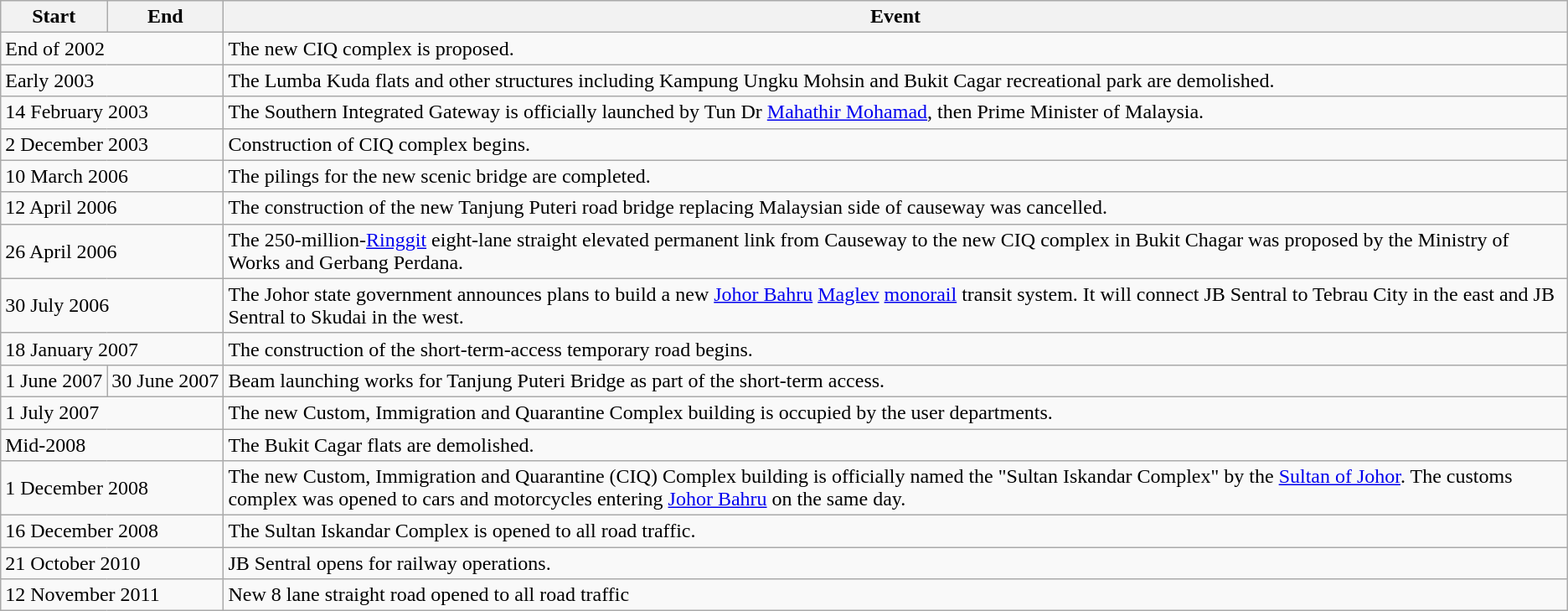<table class="wikitable">
<tr>
<th>Start</th>
<th>End</th>
<th>Event</th>
</tr>
<tr>
<td colspan="2" style="white-space:nowrap;">End of 2002</td>
<td>The new CIQ complex is proposed.</td>
</tr>
<tr>
<td colspan="2" style="white-space:nowrap;">Early 2003</td>
<td>The Lumba Kuda flats and other structures including Kampung Ungku Mohsin and Bukit Cagar recreational park are demolished.</td>
</tr>
<tr>
<td colspan="2" style="white-space:nowrap;">14 February 2003</td>
<td>The Southern Integrated Gateway is officially launched by Tun Dr <a href='#'>Mahathir Mohamad</a>, then Prime Minister of Malaysia.</td>
</tr>
<tr>
<td colspan="2" style="white-space:nowrap;">2 December 2003</td>
<td>Construction of CIQ complex begins.</td>
</tr>
<tr>
<td colspan ="2" style="white-space:nowrap;">10 March 2006</td>
<td>The pilings for the new scenic bridge are completed.</td>
</tr>
<tr>
<td colspan = "2" style="white-space:nowrap;">12 April 2006</td>
<td>The construction of the new Tanjung Puteri road bridge replacing Malaysian side of causeway was cancelled.</td>
</tr>
<tr>
<td colspan = "2" style="white-space:nowrap;">26 April 2006</td>
<td>The 250-million-<a href='#'>Ringgit</a> eight-lane straight elevated permanent link from Causeway to the new CIQ complex in Bukit Chagar was proposed by the Ministry of Works and Gerbang Perdana.</td>
</tr>
<tr>
<td colspan = "2" style="white-space:nowrap;">30 July 2006</td>
<td>The Johor state government announces plans to build a new <a href='#'>Johor Bahru</a> <a href='#'>Maglev</a> <a href='#'>monorail</a> transit system. It will connect JB Sentral to Tebrau City in the east and JB Sentral to Skudai in the west.</td>
</tr>
<tr>
<td colspan = "2" style="white-space:nowrap;">18 January 2007</td>
<td>The construction of the short-term-access temporary road begins.</td>
</tr>
<tr>
<td style="white-space:nowrap;">1 June 2007</td>
<td style="white-space:nowrap;">30 June 2007</td>
<td>Beam launching works for Tanjung Puteri Bridge as part of the short-term access.</td>
</tr>
<tr>
<td colspan = "2" style="white-space:nowrap;">1 July 2007</td>
<td>The new Custom, Immigration and Quarantine Complex building is occupied by the user departments.</td>
</tr>
<tr>
<td colspan = "2" style="white-space:nowrap;">Mid-2008</td>
<td>The Bukit Cagar flats are demolished.</td>
</tr>
<tr>
<td colspan = "2" style="white-space:nowrap;">1 December 2008</td>
<td>The new Custom, Immigration and Quarantine (CIQ) Complex building is officially named the "Sultan Iskandar Complex" by the <a href='#'>Sultan of Johor</a>. The customs complex was opened to cars and motorcycles entering <a href='#'>Johor Bahru</a> on the same day.</td>
</tr>
<tr>
<td colspan = "2" style="white-space:nowrap;">16 December 2008</td>
<td>The Sultan Iskandar Complex is opened to all road traffic.</td>
</tr>
<tr>
<td colspan = "2" style="white-space:nowrap;">21 October 2010</td>
<td>JB Sentral opens for railway operations.</td>
</tr>
<tr>
<td colspan = "2" style="white-space:nowrap;">12 November 2011</td>
<td>New 8 lane straight road opened to all road traffic</td>
</tr>
</table>
